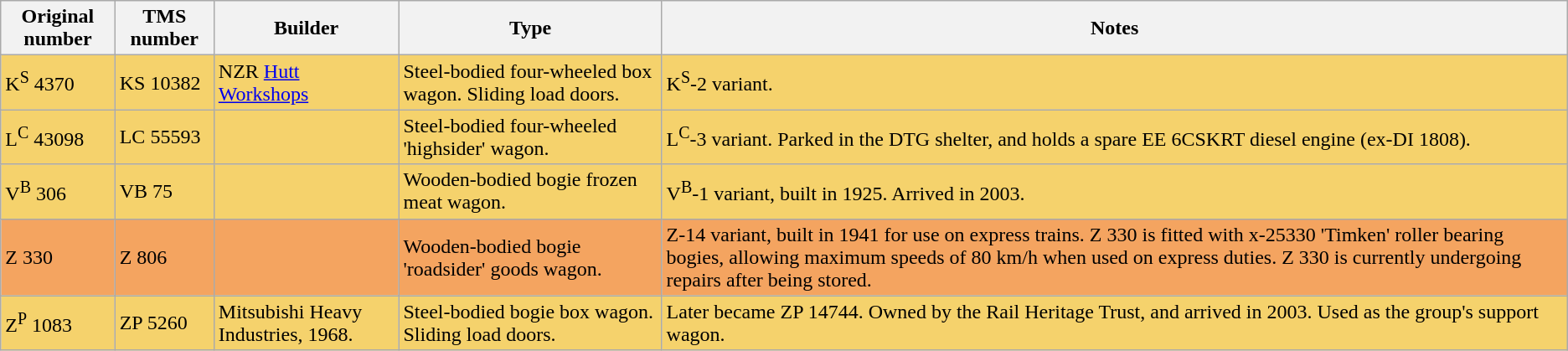<table class="sortable wikitable" border="1">
<tr>
<th>Original number</th>
<th>TMS number</th>
<th>Builder</th>
<th>Type</th>
<th>Notes</th>
</tr>
<tr style="background:#F5D26C;">
<td>K<sup>S</sup> 4370</td>
<td>KS 10382</td>
<td>NZR <a href='#'>Hutt Workshops</a></td>
<td>Steel-bodied four-wheeled box wagon. Sliding load doors.</td>
<td>K<sup>S</sup>-2 variant.</td>
</tr>
<tr style="background:#F5D26C;">
<td>L<sup>C</sup> 43098</td>
<td>LC 55593</td>
<td></td>
<td>Steel-bodied four-wheeled 'highsider' wagon.</td>
<td>L<sup>C</sup>-3 variant. Parked in the DTG shelter, and holds a spare EE 6CSKRT diesel engine (ex-DI 1808).</td>
</tr>
<tr style="background:#F5D26C;">
<td>V<sup>B</sup> 306</td>
<td>VB 75</td>
<td></td>
<td>Wooden-bodied bogie frozen meat wagon.</td>
<td>V<sup>B</sup>-1 variant, built in 1925. Arrived in 2003.</td>
</tr>
<tr style="background:#f4a460;">
<td>Z 330</td>
<td>Z 806</td>
<td></td>
<td>Wooden-bodied bogie 'roadsider' goods wagon.</td>
<td>Z-14 variant, built in 1941 for use on express trains. Z 330 is fitted with x-25330 'Timken' roller bearing bogies, allowing maximum speeds of 80 km/h when used on express duties. Z 330 is currently undergoing repairs after being stored.</td>
</tr>
<tr style="background:#F5D26C;">
<td>Z<sup>P</sup> 1083</td>
<td>ZP 5260</td>
<td>Mitsubishi Heavy Industries, 1968.</td>
<td>Steel-bodied bogie box wagon. Sliding load doors.</td>
<td>Later became ZP 14744. Owned by the Rail Heritage Trust, and arrived in 2003. Used as the group's support wagon.</td>
</tr>
</table>
